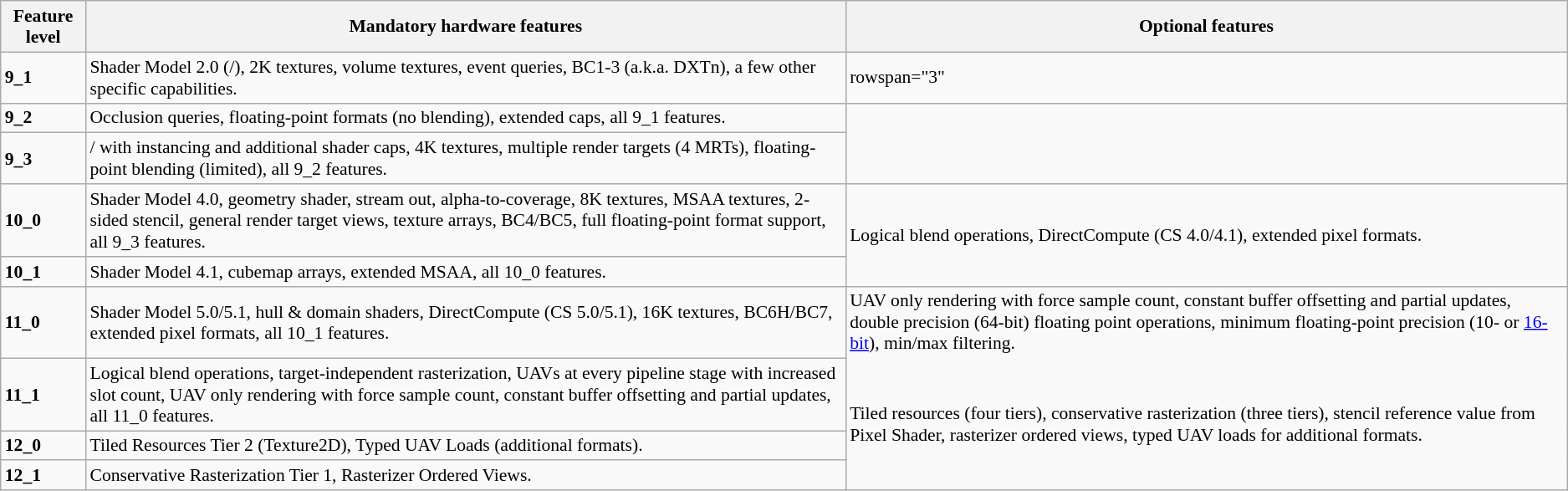<table class="wikitable" style="font-size: 90%">
<tr>
<th>Feature level</th>
<th>Mandatory hardware features</th>
<th>Optional features</th>
</tr>
<tr>
<td><strong>9_1</strong></td>
<td>Shader Model 2.0 (/), 2K textures, volume textures, event queries, BC1-3 (a.k.a. DXTn), a few other specific capabilities.</td>
<td>rowspan="3" </td>
</tr>
<tr>
<td><strong>9_2</strong></td>
<td>Occlusion queries, floating-point formats (no blending), extended caps, all 9_1 features.</td>
</tr>
<tr>
<td><strong>9_3</strong></td>
<td>/ with instancing and additional shader caps, 4K textures, multiple render targets (4 MRTs), floating-point blending (limited), all 9_2 features.</td>
</tr>
<tr>
<td><strong>10_0</strong></td>
<td>Shader Model 4.0, geometry shader, stream out, alpha-to-coverage, 8K textures, MSAA textures, 2-sided stencil, general render target views, texture arrays, BC4/BC5, full floating-point format support, all 9_3 features.</td>
<td rowspan="2">Logical blend operations, DirectCompute (CS 4.0/4.1), extended pixel formats.<br></td>
</tr>
<tr>
<td><strong>10_1</strong></td>
<td>Shader Model 4.1, cubemap arrays, extended MSAA, all 10_0 features.</td>
</tr>
<tr>
<td><strong>11_0</strong></td>
<td>Shader Model 5.0/5.1, hull & domain shaders, DirectCompute (CS 5.0/5.1), 16K textures, BC6H/BC7, extended pixel formats, all 10_1 features.</td>
<td style="border-bottom-style:hidden">UAV only rendering with force sample count, constant buffer offsetting and partial updates, double precision (64-bit) floating point operations, minimum floating-point precision (10- or <a href='#'>16-bit</a>), min/max filtering.</td>
</tr>
<tr>
<td><strong>11_1</strong></td>
<td>Logical blend operations, target-independent rasterization, UAVs at every pipeline stage with increased slot count, UAV only rendering with force sample count, constant buffer offsetting and partial updates, all 11_0 features.</td>
<td rowspan=3 style="border-top-style:hidden">Tiled resources (four tiers), conservative rasterization (three tiers), stencil reference value from Pixel Shader, rasterizer ordered views, typed UAV loads for additional formats.</td>
</tr>
<tr>
<td><strong>12_0</strong></td>
<td>Tiled Resources Tier 2 (Texture2D), Typed UAV Loads (additional formats).</td>
</tr>
<tr>
<td><strong>12_1</strong></td>
<td>Conservative Rasterization Tier 1, Rasterizer Ordered Views.</td>
</tr>
</table>
